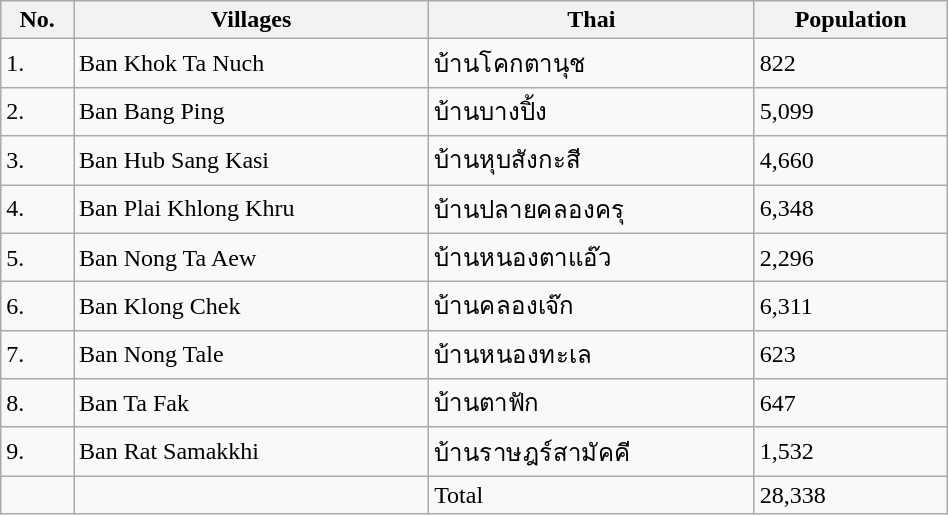<table class="wikitable" style="width:50%;">
<tr>
<th>No.</th>
<th>Villages</th>
<th>Thai</th>
<th>Population</th>
</tr>
<tr>
<td>1.</td>
<td>Ban Khok Ta Nuch</td>
<td>บ้านโคกตานุช</td>
<td>822</td>
</tr>
<tr>
<td>2.</td>
<td>Ban Bang Ping</td>
<td>บ้านบางปิ้ง</td>
<td>5,099</td>
</tr>
<tr>
<td>3.</td>
<td>Ban Hub Sang Kasi</td>
<td>บ้านหุบสังกะสี</td>
<td>4,660</td>
</tr>
<tr>
<td>4.</td>
<td>Ban Plai Khlong Khru</td>
<td>บ้านปลายคลองครุ</td>
<td>6,348</td>
</tr>
<tr>
<td>5.</td>
<td>Ban Nong Ta Aew</td>
<td>บ้านหนองตาแอ๊ว</td>
<td>2,296</td>
</tr>
<tr>
<td>6.</td>
<td>Ban Klong Chek</td>
<td>บ้านคลองเจ๊ก</td>
<td>6,311</td>
</tr>
<tr>
<td>7.</td>
<td>Ban Nong Tale</td>
<td>บ้านหนองทะเล</td>
<td>623</td>
</tr>
<tr>
<td>8.</td>
<td>Ban Ta Fak</td>
<td>บ้านตาฟัก</td>
<td>647</td>
</tr>
<tr>
<td>9.</td>
<td>Ban Rat Samakkhi</td>
<td>บ้านราษฎร์สามัคคี</td>
<td>1,532</td>
</tr>
<tr>
<td></td>
<td></td>
<td>Total</td>
<td>28,338</td>
</tr>
</table>
